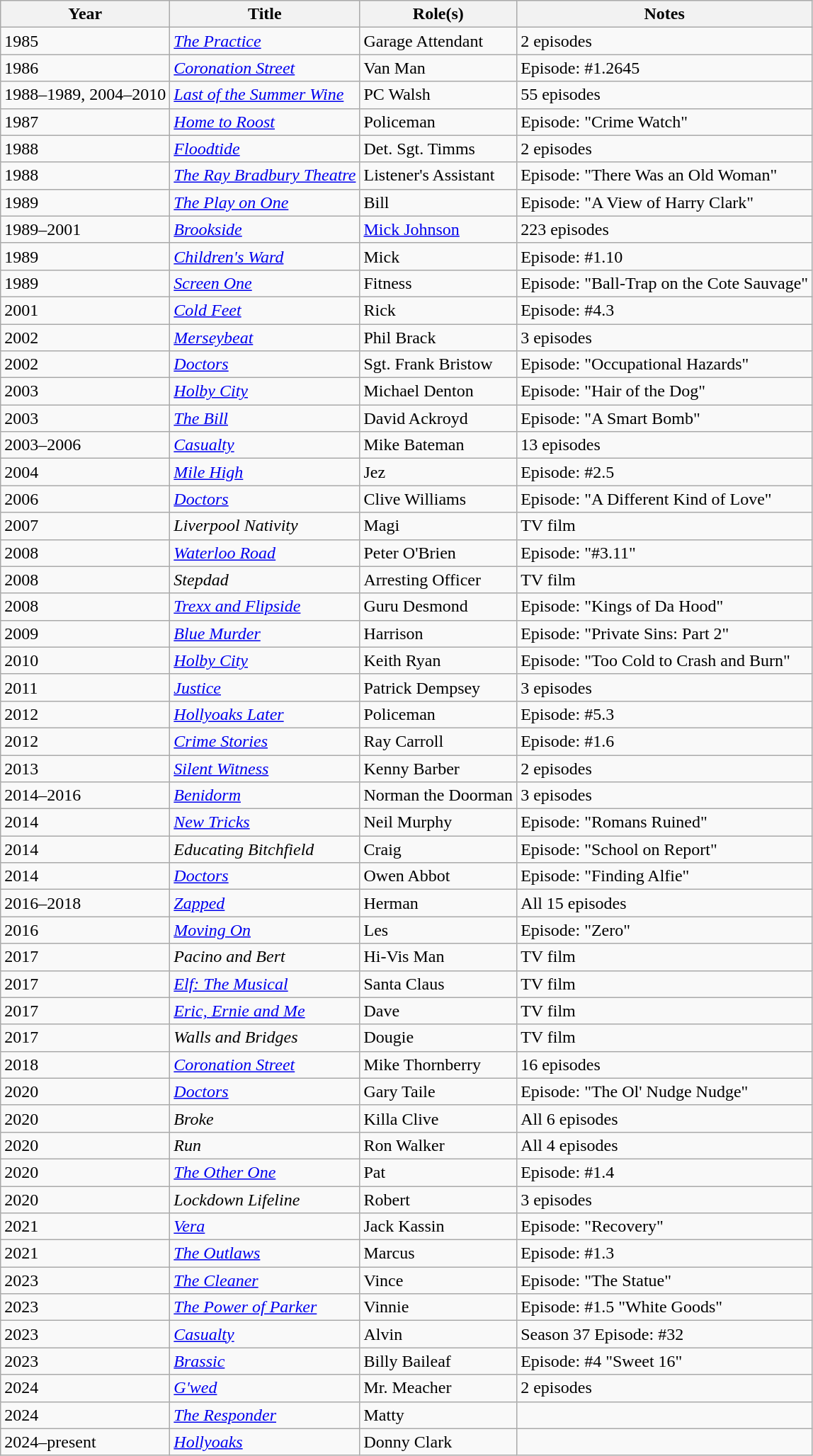<table class="wikitable">
<tr>
<th>Year</th>
<th>Title</th>
<th>Role(s)</th>
<th>Notes</th>
</tr>
<tr>
<td>1985</td>
<td><em><a href='#'>The Practice</a></em></td>
<td>Garage Attendant</td>
<td>2 episodes</td>
</tr>
<tr>
<td>1986</td>
<td><em><a href='#'>Coronation Street</a></em></td>
<td>Van Man</td>
<td>Episode: #1.2645</td>
</tr>
<tr>
<td>1988–1989, 2004–2010</td>
<td><em><a href='#'>Last of the Summer Wine</a></em></td>
<td>PC Walsh</td>
<td>55 episodes</td>
</tr>
<tr>
<td>1987</td>
<td><em><a href='#'>Home to Roost</a></em></td>
<td>Policeman</td>
<td>Episode: "Crime Watch"</td>
</tr>
<tr>
<td>1988</td>
<td><em><a href='#'>Floodtide</a></em></td>
<td>Det. Sgt. Timms</td>
<td>2 episodes</td>
</tr>
<tr>
<td>1988</td>
<td><em><a href='#'>The Ray Bradbury Theatre</a></em></td>
<td>Listener's Assistant</td>
<td>Episode: "There Was an Old Woman"</td>
</tr>
<tr>
<td>1989</td>
<td><em><a href='#'>The Play on One</a></em></td>
<td>Bill</td>
<td>Episode: "A View of Harry Clark"</td>
</tr>
<tr>
<td>1989–2001</td>
<td><em><a href='#'>Brookside</a></em></td>
<td><a href='#'>Mick Johnson</a></td>
<td>223 episodes</td>
</tr>
<tr>
<td>1989</td>
<td><em><a href='#'>Children's Ward</a></em></td>
<td>Mick</td>
<td>Episode: #1.10</td>
</tr>
<tr>
<td>1989</td>
<td><em><a href='#'>Screen One</a></em></td>
<td>Fitness</td>
<td>Episode: "Ball-Trap on the Cote Sauvage"</td>
</tr>
<tr>
<td>2001</td>
<td><em><a href='#'>Cold Feet</a></em></td>
<td>Rick</td>
<td>Episode: #4.3</td>
</tr>
<tr>
<td>2002</td>
<td><em><a href='#'>Merseybeat</a></em></td>
<td>Phil Brack</td>
<td>3 episodes</td>
</tr>
<tr>
<td>2002</td>
<td><em><a href='#'>Doctors</a></em></td>
<td>Sgt. Frank Bristow</td>
<td>Episode: "Occupational Hazards"</td>
</tr>
<tr>
<td>2003</td>
<td><em><a href='#'>Holby City</a></em></td>
<td>Michael Denton</td>
<td>Episode: "Hair of the Dog"</td>
</tr>
<tr>
<td>2003</td>
<td><em><a href='#'>The Bill</a></em></td>
<td>David Ackroyd</td>
<td>Episode: "A Smart Bomb"</td>
</tr>
<tr>
<td>2003–2006</td>
<td><em><a href='#'>Casualty</a></em></td>
<td>Mike Bateman</td>
<td>13 episodes</td>
</tr>
<tr>
<td>2004</td>
<td><em><a href='#'>Mile High</a></em></td>
<td>Jez</td>
<td>Episode: #2.5</td>
</tr>
<tr>
<td>2006</td>
<td><em><a href='#'>Doctors</a></em></td>
<td>Clive Williams</td>
<td>Episode: "A Different Kind of Love"</td>
</tr>
<tr>
<td>2007</td>
<td><em>Liverpool Nativity</em></td>
<td>Magi</td>
<td>TV film</td>
</tr>
<tr>
<td>2008</td>
<td><em><a href='#'>Waterloo Road</a></em></td>
<td>Peter O'Brien</td>
<td>Episode: "#3.11"</td>
</tr>
<tr>
<td>2008</td>
<td><em>Stepdad</em></td>
<td>Arresting Officer</td>
<td>TV film</td>
</tr>
<tr>
<td>2008</td>
<td><em><a href='#'>Trexx and Flipside</a></em></td>
<td>Guru Desmond</td>
<td>Episode: "Kings of Da Hood"</td>
</tr>
<tr>
<td>2009</td>
<td><em><a href='#'>Blue Murder</a></em></td>
<td>Harrison</td>
<td>Episode: "Private Sins: Part 2"</td>
</tr>
<tr>
<td>2010</td>
<td><em><a href='#'>Holby City</a></em></td>
<td>Keith Ryan</td>
<td>Episode: "Too Cold to Crash and Burn"</td>
</tr>
<tr>
<td>2011</td>
<td><em><a href='#'>Justice</a></em></td>
<td>Patrick Dempsey</td>
<td>3 episodes</td>
</tr>
<tr>
<td>2012</td>
<td><em><a href='#'>Hollyoaks Later</a></em></td>
<td>Policeman</td>
<td>Episode: #5.3</td>
</tr>
<tr>
<td>2012</td>
<td><em><a href='#'>Crime Stories</a></em></td>
<td>Ray Carroll</td>
<td>Episode: #1.6</td>
</tr>
<tr>
<td>2013</td>
<td><em><a href='#'>Silent Witness</a></em></td>
<td>Kenny Barber</td>
<td>2 episodes</td>
</tr>
<tr>
<td>2014–2016</td>
<td><em><a href='#'>Benidorm</a></em></td>
<td>Norman the Doorman</td>
<td>3 episodes</td>
</tr>
<tr>
<td>2014</td>
<td><em><a href='#'>New Tricks</a></em></td>
<td>Neil Murphy</td>
<td>Episode: "Romans Ruined"</td>
</tr>
<tr>
<td>2014</td>
<td><em>Educating Bitchfield</em></td>
<td>Craig</td>
<td>Episode: "School on Report"</td>
</tr>
<tr>
<td>2014</td>
<td><em><a href='#'>Doctors</a></em></td>
<td>Owen Abbot</td>
<td>Episode: "Finding Alfie"</td>
</tr>
<tr>
<td>2016–2018</td>
<td><em><a href='#'>Zapped</a></em></td>
<td>Herman</td>
<td>All 15 episodes</td>
</tr>
<tr>
<td>2016</td>
<td><em><a href='#'>Moving On</a></em></td>
<td>Les</td>
<td>Episode: "Zero"</td>
</tr>
<tr>
<td>2017</td>
<td><em>Pacino and Bert</em></td>
<td>Hi-Vis Man</td>
<td>TV film</td>
</tr>
<tr>
<td>2017</td>
<td><em><a href='#'>Elf: The Musical</a></em></td>
<td>Santa Claus</td>
<td>TV film</td>
</tr>
<tr>
<td>2017</td>
<td><em><a href='#'>Eric, Ernie and Me</a></em></td>
<td>Dave</td>
<td>TV film</td>
</tr>
<tr>
<td>2017</td>
<td><em>Walls and Bridges</em></td>
<td>Dougie</td>
<td>TV film</td>
</tr>
<tr>
<td>2018</td>
<td><em><a href='#'>Coronation Street</a></em></td>
<td>Mike Thornberry</td>
<td>16 episodes</td>
</tr>
<tr>
<td>2020</td>
<td><em><a href='#'>Doctors</a></em></td>
<td>Gary Taile</td>
<td>Episode: "The Ol' Nudge Nudge"</td>
</tr>
<tr>
<td>2020</td>
<td><em>Broke</em></td>
<td>Killa Clive</td>
<td>All 6 episodes</td>
</tr>
<tr>
<td>2020</td>
<td><em>Run</em></td>
<td>Ron Walker</td>
<td>All 4 episodes</td>
</tr>
<tr>
<td>2020</td>
<td><em><a href='#'>The Other One</a></em></td>
<td>Pat</td>
<td>Episode: #1.4</td>
</tr>
<tr>
<td>2020</td>
<td><em>Lockdown Lifeline</em></td>
<td>Robert</td>
<td>3 episodes</td>
</tr>
<tr>
<td>2021</td>
<td><em><a href='#'>Vera</a></em></td>
<td>Jack Kassin</td>
<td>Episode: "Recovery"</td>
</tr>
<tr>
<td>2021</td>
<td><em><a href='#'>The Outlaws</a></em></td>
<td>Marcus</td>
<td>Episode: #1.3</td>
</tr>
<tr>
<td>2023</td>
<td><em><a href='#'>The Cleaner</a></em></td>
<td>Vince</td>
<td>Episode: "The Statue"</td>
</tr>
<tr>
<td>2023</td>
<td><em><a href='#'>The Power of Parker</a></em></td>
<td>Vinnie</td>
<td>Episode: #1.5 "White Goods"</td>
</tr>
<tr>
<td>2023</td>
<td><em><a href='#'>Casualty</a></em></td>
<td>Alvin</td>
<td>Season 37 Episode: #32</td>
</tr>
<tr>
<td>2023</td>
<td><em><a href='#'>Brassic</a></em></td>
<td>Billy Baileaf</td>
<td>Episode:  #4 "Sweet 16"</td>
</tr>
<tr>
<td>2024</td>
<td><em><a href='#'>G'wed</a></em></td>
<td>Mr. Meacher</td>
<td>2 episodes</td>
</tr>
<tr>
<td>2024</td>
<td><em><a href='#'>The Responder</a></em></td>
<td>Matty</td>
<td></td>
</tr>
<tr>
<td>2024–present</td>
<td><em><a href='#'>Hollyoaks</a></em></td>
<td>Donny Clark</td>
<td></td>
</tr>
</table>
